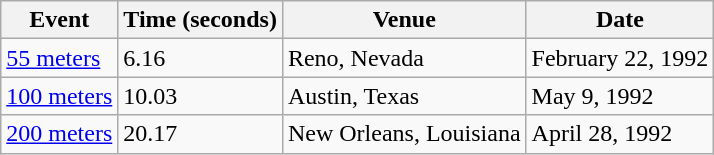<table class="wikitable">
<tr>
<th>Event</th>
<th>Time (seconds)</th>
<th>Venue</th>
<th>Date</th>
</tr>
<tr>
<td><a href='#'>55 meters</a></td>
<td>6.16</td>
<td>Reno, Nevada</td>
<td>February 22, 1992</td>
</tr>
<tr>
<td><a href='#'>100 meters</a></td>
<td>10.03</td>
<td>Austin, Texas</td>
<td>May 9, 1992</td>
</tr>
<tr>
<td><a href='#'>200 meters</a></td>
<td>20.17</td>
<td>New Orleans, Louisiana</td>
<td>April 28, 1992</td>
</tr>
</table>
